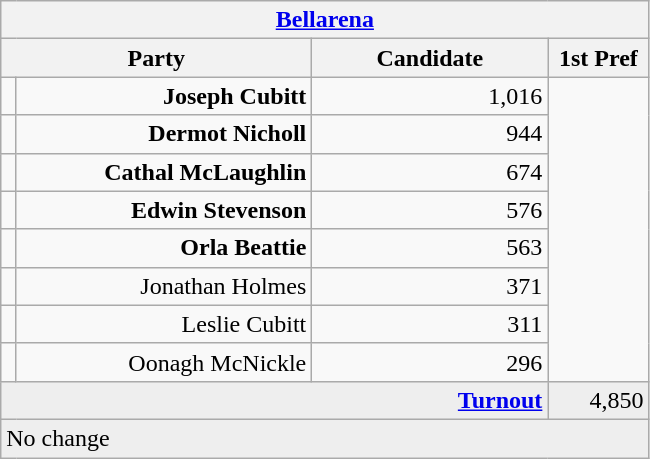<table class="wikitable">
<tr>
<th colspan="4" align="center"><a href='#'>Bellarena</a></th>
</tr>
<tr>
<th colspan="2" align="center" width=200>Party</th>
<th width=150>Candidate</th>
<th width=60>1st Pref</th>
</tr>
<tr>
<td></td>
<td align="right"><strong>Joseph Cubitt</strong></td>
<td align="right">1,016</td>
</tr>
<tr>
<td></td>
<td align="right"><strong>Dermot Nicholl</strong></td>
<td align="right">944</td>
</tr>
<tr>
<td></td>
<td align="right"><strong>Cathal McLaughlin</strong></td>
<td align="right">674</td>
</tr>
<tr>
<td></td>
<td align="right"><strong>Edwin Stevenson</strong></td>
<td align="right">576</td>
</tr>
<tr>
<td></td>
<td align="right"><strong>Orla Beattie</strong></td>
<td align="right">563</td>
</tr>
<tr>
<td></td>
<td align="right">Jonathan Holmes</td>
<td align="right">371</td>
</tr>
<tr>
<td></td>
<td align="right">Leslie Cubitt</td>
<td align="right">311</td>
</tr>
<tr>
<td></td>
<td align="right">Oonagh McNickle</td>
<td align="right">296</td>
</tr>
<tr bgcolor="EEEEEE">
<td colspan=3 align="right"><strong><a href='#'>Turnout</a></strong></td>
<td align="right">4,850</td>
</tr>
<tr>
<td colspan=4 bgcolor="EEEEEE">No change</td>
</tr>
</table>
